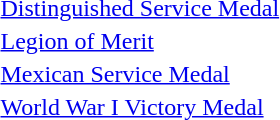<table>
<tr>
<td></td>
<td><a href='#'>Distinguished Service Medal</a></td>
</tr>
<tr>
<td></td>
<td><a href='#'>Legion of Merit</a></td>
</tr>
<tr>
<td></td>
<td><a href='#'>Mexican Service Medal</a></td>
</tr>
<tr>
<td></td>
<td><a href='#'>World War I Victory Medal</a></td>
</tr>
<tr>
</tr>
</table>
